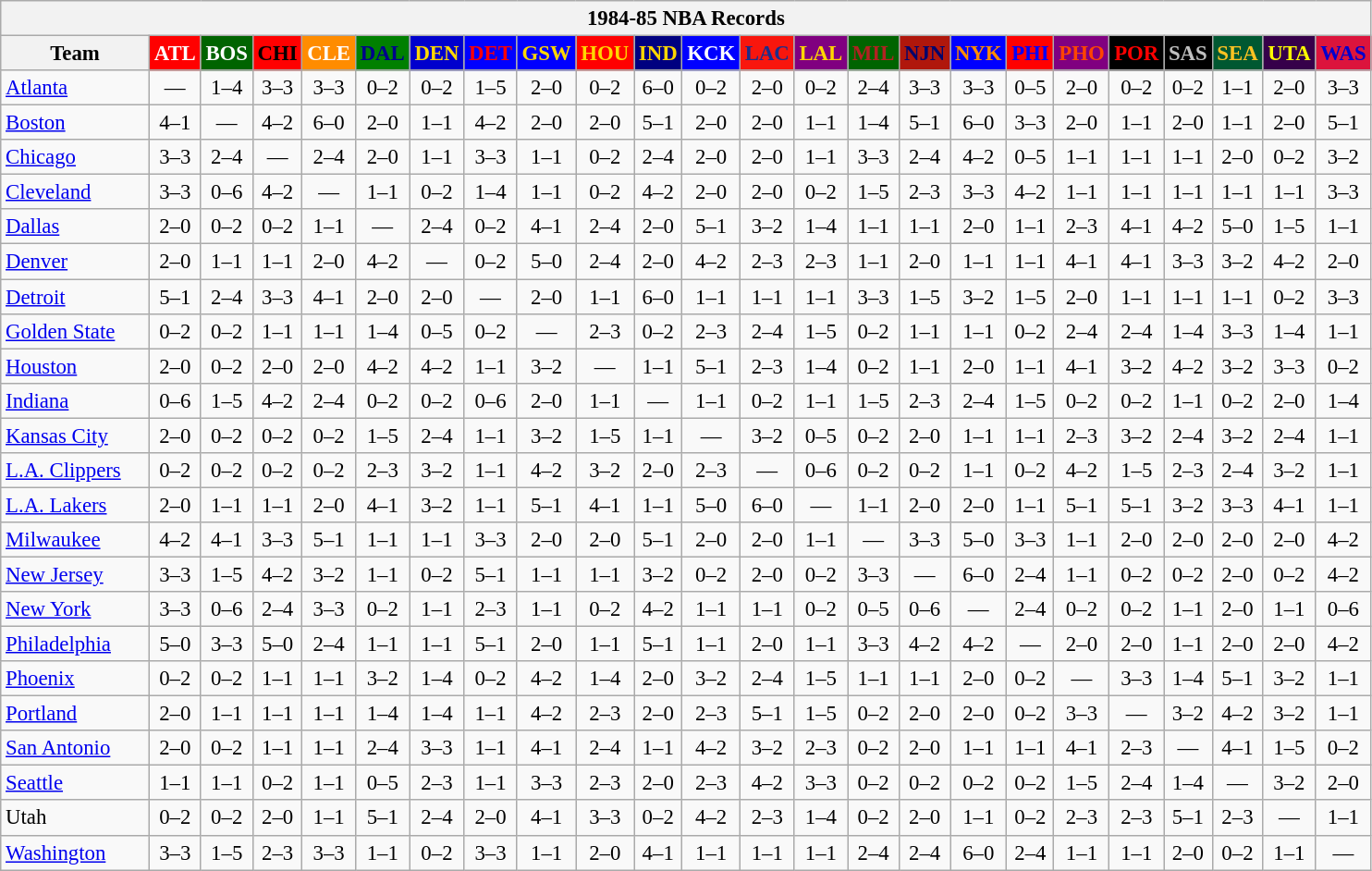<table class="wikitable" style="font-size:95%; text-align:center;">
<tr>
<th colspan=24>1984-85 NBA Records</th>
</tr>
<tr>
<th width=100>Team</th>
<th style="background:#FF0000;color:#FFFFFF;width=35">ATL</th>
<th style="background:#006400;color:#FFFFFF;width=35">BOS</th>
<th style="background:#FF0000;color:#000000;width=35">CHI</th>
<th style="background:#FF8C00;color:#FFFFFF;width=35">CLE</th>
<th style="background:#008000;color:#00008B;width=35">DAL</th>
<th style="background:#0000CD;color:#FFD700;width=35">DEN</th>
<th style="background:#0000FF;color:#FF0000;width=35">DET</th>
<th style="background:#0000FF;color:#FFD700;width=35">GSW</th>
<th style="background:#FF0000;color:#FFD700;width=35">HOU</th>
<th style="background:#000080;color:#FFD700;width=35">IND</th>
<th style="background:#0000FF;color:#FFFFFF;width=35">KCK</th>
<th style="background:#F9160D;color:#1A2E8B;width=35">LAC</th>
<th style="background:#800080;color:#FFD700;width=35">LAL</th>
<th style="background:#006400;color:#B22222;width=35">MIL</th>
<th style="background:#B0170C;color:#00056D;width=35">NJN</th>
<th style="background:#0000FF;color:#FF8C00;width=35">NYK</th>
<th style="background:#FF0000;color:#0000FF;width=35">PHI</th>
<th style="background:#800080;color:#FF4500;width=35">PHO</th>
<th style="background:#000000;color:#FF0000;width=35">POR</th>
<th style="background:#000000;color:#C0C0C0;width=35">SAS</th>
<th style="background:#005831;color:#FFC322;width=35">SEA</th>
<th style="background:#36004A;color:#FFFF00;width=35">UTA</th>
<th style="background:#DC143C;color:#0000CD;width=35">WAS</th>
</tr>
<tr>
<td style="text-align:left;"><a href='#'>Atlanta</a></td>
<td>—</td>
<td>1–4</td>
<td>3–3</td>
<td>3–3</td>
<td>0–2</td>
<td>0–2</td>
<td>1–5</td>
<td>2–0</td>
<td>0–2</td>
<td>6–0</td>
<td>0–2</td>
<td>2–0</td>
<td>0–2</td>
<td>2–4</td>
<td>3–3</td>
<td>3–3</td>
<td>0–5</td>
<td>2–0</td>
<td>0–2</td>
<td>0–2</td>
<td>1–1</td>
<td>2–0</td>
<td>3–3</td>
</tr>
<tr>
<td style="text-align:left;"><a href='#'>Boston</a></td>
<td>4–1</td>
<td>—</td>
<td>4–2</td>
<td>6–0</td>
<td>2–0</td>
<td>1–1</td>
<td>4–2</td>
<td>2–0</td>
<td>2–0</td>
<td>5–1</td>
<td>2–0</td>
<td>2–0</td>
<td>1–1</td>
<td>1–4</td>
<td>5–1</td>
<td>6–0</td>
<td>3–3</td>
<td>2–0</td>
<td>1–1</td>
<td>2–0</td>
<td>1–1</td>
<td>2–0</td>
<td>5–1</td>
</tr>
<tr>
<td style="text-align:left;"><a href='#'>Chicago</a></td>
<td>3–3</td>
<td>2–4</td>
<td>—</td>
<td>2–4</td>
<td>2–0</td>
<td>1–1</td>
<td>3–3</td>
<td>1–1</td>
<td>0–2</td>
<td>2–4</td>
<td>2–0</td>
<td>2–0</td>
<td>1–1</td>
<td>3–3</td>
<td>2–4</td>
<td>4–2</td>
<td>0–5</td>
<td>1–1</td>
<td>1–1</td>
<td>1–1</td>
<td>2–0</td>
<td>0–2</td>
<td>3–2</td>
</tr>
<tr>
<td style="text-align:left;"><a href='#'>Cleveland</a></td>
<td>3–3</td>
<td>0–6</td>
<td>4–2</td>
<td>—</td>
<td>1–1</td>
<td>0–2</td>
<td>1–4</td>
<td>1–1</td>
<td>0–2</td>
<td>4–2</td>
<td>2–0</td>
<td>2–0</td>
<td>0–2</td>
<td>1–5</td>
<td>2–3</td>
<td>3–3</td>
<td>4–2</td>
<td>1–1</td>
<td>1–1</td>
<td>1–1</td>
<td>1–1</td>
<td>1–1</td>
<td>3–3</td>
</tr>
<tr>
<td style="text-align:left;"><a href='#'>Dallas</a></td>
<td>2–0</td>
<td>0–2</td>
<td>0–2</td>
<td>1–1</td>
<td>—</td>
<td>2–4</td>
<td>0–2</td>
<td>4–1</td>
<td>2–4</td>
<td>2–0</td>
<td>5–1</td>
<td>3–2</td>
<td>1–4</td>
<td>1–1</td>
<td>1–1</td>
<td>2–0</td>
<td>1–1</td>
<td>2–3</td>
<td>4–1</td>
<td>4–2</td>
<td>5–0</td>
<td>1–5</td>
<td>1–1</td>
</tr>
<tr>
<td style="text-align:left;"><a href='#'>Denver</a></td>
<td>2–0</td>
<td>1–1</td>
<td>1–1</td>
<td>2–0</td>
<td>4–2</td>
<td>—</td>
<td>0–2</td>
<td>5–0</td>
<td>2–4</td>
<td>2–0</td>
<td>4–2</td>
<td>2–3</td>
<td>2–3</td>
<td>1–1</td>
<td>2–0</td>
<td>1–1</td>
<td>1–1</td>
<td>4–1</td>
<td>4–1</td>
<td>3–3</td>
<td>3–2</td>
<td>4–2</td>
<td>2–0</td>
</tr>
<tr>
<td style="text-align:left;"><a href='#'>Detroit</a></td>
<td>5–1</td>
<td>2–4</td>
<td>3–3</td>
<td>4–1</td>
<td>2–0</td>
<td>2–0</td>
<td>—</td>
<td>2–0</td>
<td>1–1</td>
<td>6–0</td>
<td>1–1</td>
<td>1–1</td>
<td>1–1</td>
<td>3–3</td>
<td>1–5</td>
<td>3–2</td>
<td>1–5</td>
<td>2–0</td>
<td>1–1</td>
<td>1–1</td>
<td>1–1</td>
<td>0–2</td>
<td>3–3</td>
</tr>
<tr>
<td style="text-align:left;"><a href='#'>Golden State</a></td>
<td>0–2</td>
<td>0–2</td>
<td>1–1</td>
<td>1–1</td>
<td>1–4</td>
<td>0–5</td>
<td>0–2</td>
<td>—</td>
<td>2–3</td>
<td>0–2</td>
<td>2–3</td>
<td>2–4</td>
<td>1–5</td>
<td>0–2</td>
<td>1–1</td>
<td>1–1</td>
<td>0–2</td>
<td>2–4</td>
<td>2–4</td>
<td>1–4</td>
<td>3–3</td>
<td>1–4</td>
<td>1–1</td>
</tr>
<tr>
<td style="text-align:left;"><a href='#'>Houston</a></td>
<td>2–0</td>
<td>0–2</td>
<td>2–0</td>
<td>2–0</td>
<td>4–2</td>
<td>4–2</td>
<td>1–1</td>
<td>3–2</td>
<td>—</td>
<td>1–1</td>
<td>5–1</td>
<td>2–3</td>
<td>1–4</td>
<td>0–2</td>
<td>1–1</td>
<td>2–0</td>
<td>1–1</td>
<td>4–1</td>
<td>3–2</td>
<td>4–2</td>
<td>3–2</td>
<td>3–3</td>
<td>0–2</td>
</tr>
<tr>
<td style="text-align:left;"><a href='#'>Indiana</a></td>
<td>0–6</td>
<td>1–5</td>
<td>4–2</td>
<td>2–4</td>
<td>0–2</td>
<td>0–2</td>
<td>0–6</td>
<td>2–0</td>
<td>1–1</td>
<td>—</td>
<td>1–1</td>
<td>0–2</td>
<td>1–1</td>
<td>1–5</td>
<td>2–3</td>
<td>2–4</td>
<td>1–5</td>
<td>0–2</td>
<td>0–2</td>
<td>1–1</td>
<td>0–2</td>
<td>2–0</td>
<td>1–4</td>
</tr>
<tr>
<td style="text-align:left;"><a href='#'>Kansas City</a></td>
<td>2–0</td>
<td>0–2</td>
<td>0–2</td>
<td>0–2</td>
<td>1–5</td>
<td>2–4</td>
<td>1–1</td>
<td>3–2</td>
<td>1–5</td>
<td>1–1</td>
<td>—</td>
<td>3–2</td>
<td>0–5</td>
<td>0–2</td>
<td>2–0</td>
<td>1–1</td>
<td>1–1</td>
<td>2–3</td>
<td>3–2</td>
<td>2–4</td>
<td>3–2</td>
<td>2–4</td>
<td>1–1</td>
</tr>
<tr>
<td style="text-align:left;"><a href='#'>L.A. Clippers</a></td>
<td>0–2</td>
<td>0–2</td>
<td>0–2</td>
<td>0–2</td>
<td>2–3</td>
<td>3–2</td>
<td>1–1</td>
<td>4–2</td>
<td>3–2</td>
<td>2–0</td>
<td>2–3</td>
<td>—</td>
<td>0–6</td>
<td>0–2</td>
<td>0–2</td>
<td>1–1</td>
<td>0–2</td>
<td>4–2</td>
<td>1–5</td>
<td>2–3</td>
<td>2–4</td>
<td>3–2</td>
<td>1–1</td>
</tr>
<tr>
<td style="text-align:left;"><a href='#'>L.A. Lakers</a></td>
<td>2–0</td>
<td>1–1</td>
<td>1–1</td>
<td>2–0</td>
<td>4–1</td>
<td>3–2</td>
<td>1–1</td>
<td>5–1</td>
<td>4–1</td>
<td>1–1</td>
<td>5–0</td>
<td>6–0</td>
<td>—</td>
<td>1–1</td>
<td>2–0</td>
<td>2–0</td>
<td>1–1</td>
<td>5–1</td>
<td>5–1</td>
<td>3–2</td>
<td>3–3</td>
<td>4–1</td>
<td>1–1</td>
</tr>
<tr>
<td style="text-align:left;"><a href='#'>Milwaukee</a></td>
<td>4–2</td>
<td>4–1</td>
<td>3–3</td>
<td>5–1</td>
<td>1–1</td>
<td>1–1</td>
<td>3–3</td>
<td>2–0</td>
<td>2–0</td>
<td>5–1</td>
<td>2–0</td>
<td>2–0</td>
<td>1–1</td>
<td>—</td>
<td>3–3</td>
<td>5–0</td>
<td>3–3</td>
<td>1–1</td>
<td>2–0</td>
<td>2–0</td>
<td>2–0</td>
<td>2–0</td>
<td>4–2</td>
</tr>
<tr>
<td style="text-align:left;"><a href='#'>New Jersey</a></td>
<td>3–3</td>
<td>1–5</td>
<td>4–2</td>
<td>3–2</td>
<td>1–1</td>
<td>0–2</td>
<td>5–1</td>
<td>1–1</td>
<td>1–1</td>
<td>3–2</td>
<td>0–2</td>
<td>2–0</td>
<td>0–2</td>
<td>3–3</td>
<td>—</td>
<td>6–0</td>
<td>2–4</td>
<td>1–1</td>
<td>0–2</td>
<td>0–2</td>
<td>2–0</td>
<td>0–2</td>
<td>4–2</td>
</tr>
<tr>
<td style="text-align:left;"><a href='#'>New York</a></td>
<td>3–3</td>
<td>0–6</td>
<td>2–4</td>
<td>3–3</td>
<td>0–2</td>
<td>1–1</td>
<td>2–3</td>
<td>1–1</td>
<td>0–2</td>
<td>4–2</td>
<td>1–1</td>
<td>1–1</td>
<td>0–2</td>
<td>0–5</td>
<td>0–6</td>
<td>—</td>
<td>2–4</td>
<td>0–2</td>
<td>0–2</td>
<td>1–1</td>
<td>2–0</td>
<td>1–1</td>
<td>0–6</td>
</tr>
<tr>
<td style="text-align:left;"><a href='#'>Philadelphia</a></td>
<td>5–0</td>
<td>3–3</td>
<td>5–0</td>
<td>2–4</td>
<td>1–1</td>
<td>1–1</td>
<td>5–1</td>
<td>2–0</td>
<td>1–1</td>
<td>5–1</td>
<td>1–1</td>
<td>2–0</td>
<td>1–1</td>
<td>3–3</td>
<td>4–2</td>
<td>4–2</td>
<td>—</td>
<td>2–0</td>
<td>2–0</td>
<td>1–1</td>
<td>2–0</td>
<td>2–0</td>
<td>4–2</td>
</tr>
<tr>
<td style="text-align:left;"><a href='#'>Phoenix</a></td>
<td>0–2</td>
<td>0–2</td>
<td>1–1</td>
<td>1–1</td>
<td>3–2</td>
<td>1–4</td>
<td>0–2</td>
<td>4–2</td>
<td>1–4</td>
<td>2–0</td>
<td>3–2</td>
<td>2–4</td>
<td>1–5</td>
<td>1–1</td>
<td>1–1</td>
<td>2–0</td>
<td>0–2</td>
<td>—</td>
<td>3–3</td>
<td>1–4</td>
<td>5–1</td>
<td>3–2</td>
<td>1–1</td>
</tr>
<tr>
<td style="text-align:left;"><a href='#'>Portland</a></td>
<td>2–0</td>
<td>1–1</td>
<td>1–1</td>
<td>1–1</td>
<td>1–4</td>
<td>1–4</td>
<td>1–1</td>
<td>4–2</td>
<td>2–3</td>
<td>2–0</td>
<td>2–3</td>
<td>5–1</td>
<td>1–5</td>
<td>0–2</td>
<td>2–0</td>
<td>2–0</td>
<td>0–2</td>
<td>3–3</td>
<td>—</td>
<td>3–2</td>
<td>4–2</td>
<td>3–2</td>
<td>1–1</td>
</tr>
<tr>
<td style="text-align:left;"><a href='#'>San Antonio</a></td>
<td>2–0</td>
<td>0–2</td>
<td>1–1</td>
<td>1–1</td>
<td>2–4</td>
<td>3–3</td>
<td>1–1</td>
<td>4–1</td>
<td>2–4</td>
<td>1–1</td>
<td>4–2</td>
<td>3–2</td>
<td>2–3</td>
<td>0–2</td>
<td>2–0</td>
<td>1–1</td>
<td>1–1</td>
<td>4–1</td>
<td>2–3</td>
<td>—</td>
<td>4–1</td>
<td>1–5</td>
<td>0–2</td>
</tr>
<tr>
<td style="text-align:left;"><a href='#'>Seattle</a></td>
<td>1–1</td>
<td>1–1</td>
<td>0–2</td>
<td>1–1</td>
<td>0–5</td>
<td>2–3</td>
<td>1–1</td>
<td>3–3</td>
<td>2–3</td>
<td>2–0</td>
<td>2–3</td>
<td>4–2</td>
<td>3–3</td>
<td>0–2</td>
<td>0–2</td>
<td>0–2</td>
<td>0–2</td>
<td>1–5</td>
<td>2–4</td>
<td>1–4</td>
<td>—</td>
<td>3–2</td>
<td>2–0</td>
</tr>
<tr>
<td style="text-align:left;">Utah</td>
<td>0–2</td>
<td>0–2</td>
<td>2–0</td>
<td>1–1</td>
<td>5–1</td>
<td>2–4</td>
<td>2–0</td>
<td>4–1</td>
<td>3–3</td>
<td>0–2</td>
<td>4–2</td>
<td>2–3</td>
<td>1–4</td>
<td>0–2</td>
<td>2–0</td>
<td>1–1</td>
<td>0–2</td>
<td>2–3</td>
<td>2–3</td>
<td>5–1</td>
<td>2–3</td>
<td>—</td>
<td>1–1</td>
</tr>
<tr>
<td style="text-align:left;"><a href='#'>Washington</a></td>
<td>3–3</td>
<td>1–5</td>
<td>2–3</td>
<td>3–3</td>
<td>1–1</td>
<td>0–2</td>
<td>3–3</td>
<td>1–1</td>
<td>2–0</td>
<td>4–1</td>
<td>1–1</td>
<td>1–1</td>
<td>1–1</td>
<td>2–4</td>
<td>2–4</td>
<td>6–0</td>
<td>2–4</td>
<td>1–1</td>
<td>1–1</td>
<td>2–0</td>
<td>0–2</td>
<td>1–1</td>
<td>—</td>
</tr>
</table>
